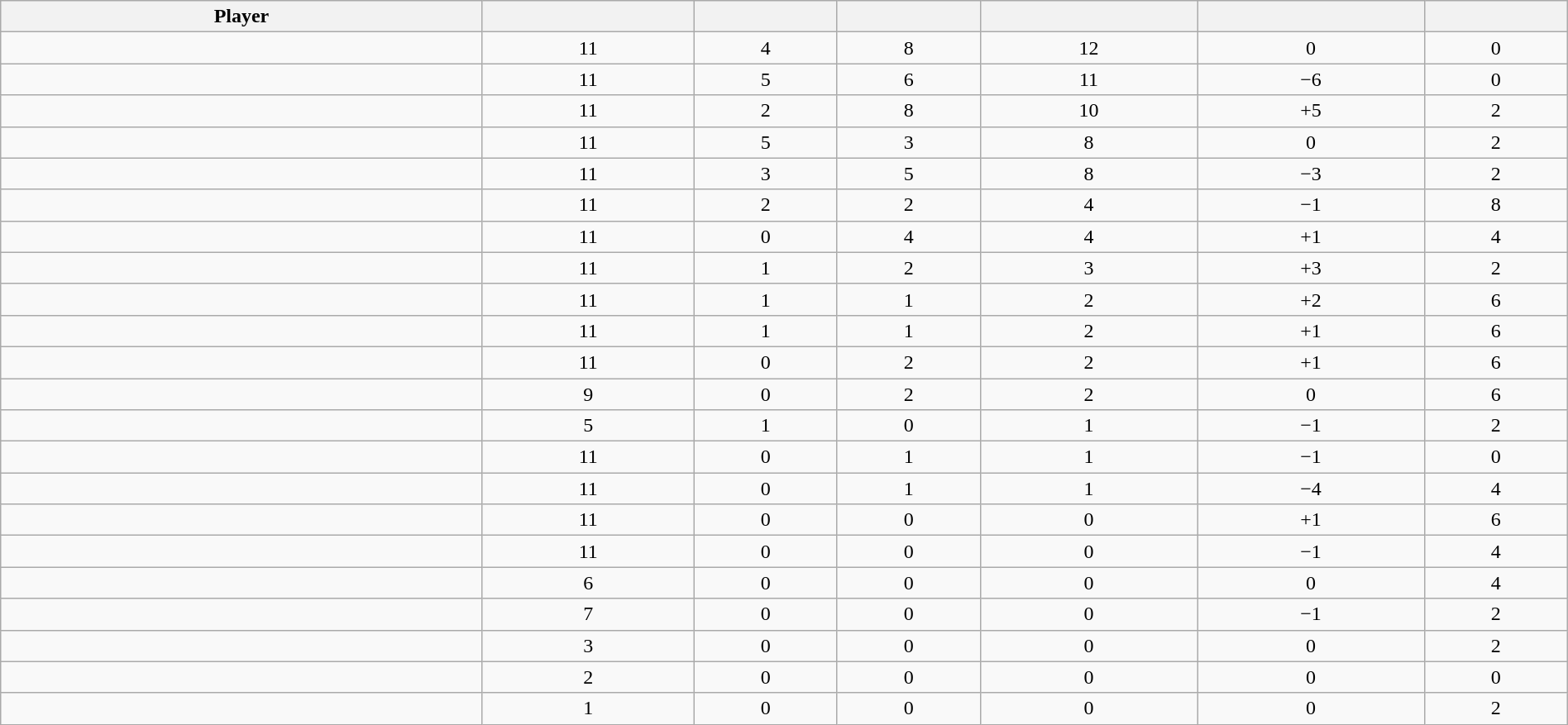<table class="wikitable sortable" style="width:100%;">
<tr align=center>
<th>Player</th>
<th></th>
<th></th>
<th></th>
<th></th>
<th data-sort-type="number"></th>
<th></th>
</tr>
<tr align=center>
<td></td>
<td>11</td>
<td>4</td>
<td>8</td>
<td>12</td>
<td>0</td>
<td>0</td>
</tr>
<tr align=center>
<td></td>
<td>11</td>
<td>5</td>
<td>6</td>
<td>11</td>
<td>−6</td>
<td>0</td>
</tr>
<tr align=center>
<td></td>
<td>11</td>
<td>2</td>
<td>8</td>
<td>10</td>
<td>+5</td>
<td>2</td>
</tr>
<tr align=center>
<td></td>
<td>11</td>
<td>5</td>
<td>3</td>
<td>8</td>
<td>0</td>
<td>2</td>
</tr>
<tr align=center>
<td></td>
<td>11</td>
<td>3</td>
<td>5</td>
<td>8</td>
<td>−3</td>
<td>2</td>
</tr>
<tr align=center>
<td></td>
<td>11</td>
<td>2</td>
<td>2</td>
<td>4</td>
<td>−1</td>
<td>8</td>
</tr>
<tr align=center>
<td></td>
<td>11</td>
<td>0</td>
<td>4</td>
<td>4</td>
<td>+1</td>
<td>4</td>
</tr>
<tr align=center>
<td></td>
<td>11</td>
<td>1</td>
<td>2</td>
<td>3</td>
<td>+3</td>
<td>2</td>
</tr>
<tr align=center>
<td></td>
<td>11</td>
<td>1</td>
<td>1</td>
<td>2</td>
<td>+2</td>
<td>6</td>
</tr>
<tr align=center>
<td></td>
<td>11</td>
<td>1</td>
<td>1</td>
<td>2</td>
<td>+1</td>
<td>6</td>
</tr>
<tr align=center>
<td></td>
<td>11</td>
<td>0</td>
<td>2</td>
<td>2</td>
<td>+1</td>
<td>6</td>
</tr>
<tr align=center>
<td></td>
<td>9</td>
<td>0</td>
<td>2</td>
<td>2</td>
<td>0</td>
<td>6</td>
</tr>
<tr align=center>
<td></td>
<td>5</td>
<td>1</td>
<td>0</td>
<td>1</td>
<td>−1</td>
<td>2</td>
</tr>
<tr align=center>
<td></td>
<td>11</td>
<td>0</td>
<td>1</td>
<td>1</td>
<td>−1</td>
<td>0</td>
</tr>
<tr align=center>
<td></td>
<td>11</td>
<td>0</td>
<td>1</td>
<td>1</td>
<td>−4</td>
<td>4</td>
</tr>
<tr align=center>
<td></td>
<td>11</td>
<td>0</td>
<td>0</td>
<td>0</td>
<td>+1</td>
<td>6</td>
</tr>
<tr align=center>
<td></td>
<td>11</td>
<td>0</td>
<td>0</td>
<td>0</td>
<td>−1</td>
<td>4</td>
</tr>
<tr align=center>
<td></td>
<td>6</td>
<td>0</td>
<td>0</td>
<td>0</td>
<td>0</td>
<td>4</td>
</tr>
<tr align=center>
<td></td>
<td>7</td>
<td>0</td>
<td>0</td>
<td>0</td>
<td>−1</td>
<td>2</td>
</tr>
<tr align=center>
<td></td>
<td>3</td>
<td>0</td>
<td>0</td>
<td>0</td>
<td>0</td>
<td>2</td>
</tr>
<tr align=center>
<td></td>
<td>2</td>
<td>0</td>
<td>0</td>
<td>0</td>
<td>0</td>
<td>0</td>
</tr>
<tr align=center>
<td></td>
<td>1</td>
<td>0</td>
<td>0</td>
<td>0</td>
<td>0</td>
<td>2</td>
</tr>
</table>
